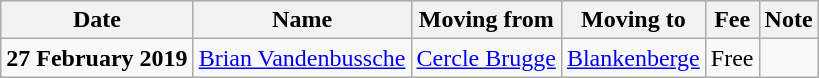<table class="wikitable sortable">
<tr>
<th>Date</th>
<th>Name</th>
<th>Moving from</th>
<th>Moving to</th>
<th>Fee</th>
<th>Note</th>
</tr>
<tr>
<td><strong>27 February 2019</strong></td>
<td><a href='#'>Brian Vandenbussche</a></td>
<td><a href='#'>Cercle Brugge</a></td>
<td><a href='#'>Blankenberge</a></td>
<td>Free </td>
<td></td>
</tr>
</table>
